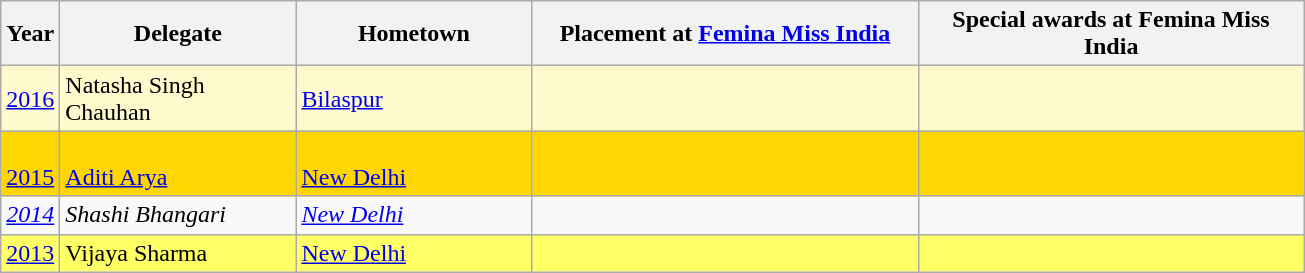<table class="wikitable">
<tr>
<th>Year</th>
<th width=150>Delegate</th>
<th width=150>Hometown</th>
<th width=250>Placement at <a href='#'>Femina Miss India</a></th>
<th width=250>Special awards at Femina Miss India</th>
</tr>
<tr FFFACD>
<td style="background:#FFFACD;"><a href='#'>2016</a></td>
<td style="background:#FFFACD;">Natasha Singh Chauhan</td>
<td style="background:#FFFACD;"><a href='#'>Bilaspur</a></td>
<td style="background:#FFFACD;"><br></td>
<td style="background:#FFFACD;"></td>
</tr>
<tr>
<td style="background:gold;"><br><a href='#'>2015</a></td>
<td style="background:gold;"><br><a href='#'>Aditi Arya</a></td>
<td style="background:gold;"><br><a href='#'>New Delhi</a></td>
<td style="background:gold;"><br></td>
<td style="background:gold;"><br>
</td>
</tr>
<tr>
<td><em><a href='#'>2014</a></em></td>
<td><em>Shashi Bhangari</em></td>
<td><em><a href='#'>New Delhi</a></em></td>
<td></td>
<td></td>
</tr>
<tr>
<td style="background:#FFFF66;"><a href='#'>2013</a></td>
<td style="background:#FFFF66;">Vijaya Sharma</td>
<td style="background:#FFFF66;"><a href='#'>New Delhi</a></td>
<td style="background:#FFFF66;"></td>
<td style="background:#FFFF66;"></td>
</tr>
</table>
